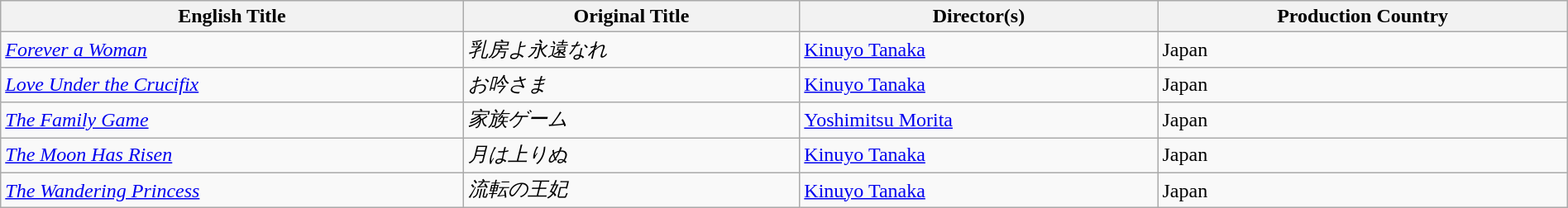<table class="sortable wikitable" style="width:100%; margin-bottom:4px">
<tr>
<th>English Title</th>
<th>Original Title</th>
<th>Director(s)</th>
<th>Production Country</th>
</tr>
<tr>
<td><em><a href='#'>Forever a Woman</a></em></td>
<td><em>乳房よ永遠なれ</em></td>
<td><a href='#'>Kinuyo Tanaka</a></td>
<td>Japan</td>
</tr>
<tr>
<td><em><a href='#'>Love Under the Crucifix</a></em></td>
<td><em>お吟さま</em></td>
<td><a href='#'>Kinuyo Tanaka</a></td>
<td>Japan</td>
</tr>
<tr>
<td><em><a href='#'>The Family Game</a></em></td>
<td><em>家族ゲーム</em></td>
<td><a href='#'>Yoshimitsu Morita</a></td>
<td>Japan</td>
</tr>
<tr>
<td><em><a href='#'>The Moon Has Risen</a></em></td>
<td><em>月は上りぬ</em></td>
<td><a href='#'>Kinuyo Tanaka</a></td>
<td>Japan</td>
</tr>
<tr>
<td><em><a href='#'>The Wandering Princess</a></em></td>
<td><em>流転の王妃</em></td>
<td><a href='#'>Kinuyo Tanaka</a></td>
<td>Japan</td>
</tr>
</table>
